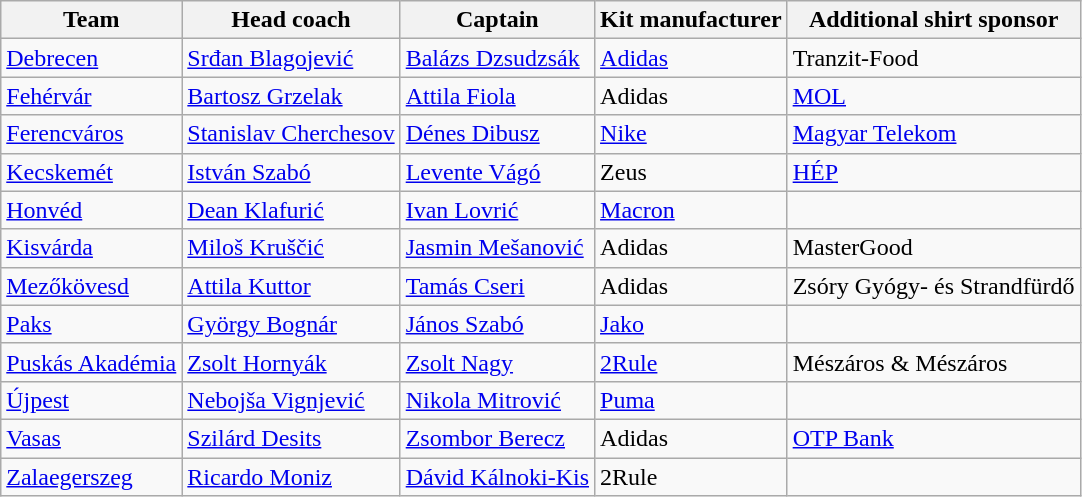<table class="wikitable sortable">
<tr>
<th>Team</th>
<th>Head coach</th>
<th>Captain</th>
<th>Kit manufacturer</th>
<th>Additional shirt sponsor</th>
</tr>
<tr>
<td><a href='#'>Debrecen</a></td>
<td> <a href='#'>Srđan Blagojević</a></td>
<td> <a href='#'>Balázs Dzsudzsák</a></td>
<td><a href='#'>Adidas</a></td>
<td>Tranzit-Food</td>
</tr>
<tr>
<td><a href='#'>Fehérvár</a></td>
<td> <a href='#'>Bartosz Grzelak</a></td>
<td> <a href='#'>Attila Fiola</a></td>
<td>Adidas</td>
<td><a href='#'>MOL</a></td>
</tr>
<tr>
<td><a href='#'>Ferencváros</a></td>
<td> <a href='#'>Stanislav Cherchesov</a></td>
<td> <a href='#'>Dénes Dibusz</a></td>
<td><a href='#'>Nike</a></td>
<td><a href='#'>Magyar Telekom</a></td>
</tr>
<tr>
<td><a href='#'>Kecskemét</a></td>
<td> <a href='#'>István Szabó</a></td>
<td> <a href='#'>Levente Vágó</a></td>
<td>Zeus</td>
<td><a href='#'>HÉP</a></td>
</tr>
<tr>
<td><a href='#'>Honvéd</a></td>
<td> <a href='#'>Dean Klafurić</a></td>
<td> <a href='#'>Ivan Lovrić</a></td>
<td><a href='#'>Macron</a></td>
<td></td>
</tr>
<tr>
<td><a href='#'>Kisvárda</a></td>
<td> <a href='#'>Miloš Kruščić</a></td>
<td> <a href='#'>Jasmin Mešanović</a></td>
<td>Adidas</td>
<td>MasterGood</td>
</tr>
<tr>
<td><a href='#'>Mezőkövesd</a></td>
<td> <a href='#'>Attila Kuttor</a></td>
<td> <a href='#'>Tamás Cseri</a></td>
<td>Adidas</td>
<td>Zsóry Gyógy- és Strandfürdő</td>
</tr>
<tr>
<td><a href='#'>Paks</a></td>
<td> <a href='#'>György Bognár</a></td>
<td> <a href='#'>János Szabó</a></td>
<td><a href='#'>Jako</a></td>
<td></td>
</tr>
<tr>
<td><a href='#'>Puskás Akadémia</a></td>
<td> <a href='#'>Zsolt Hornyák</a></td>
<td> <a href='#'>Zsolt Nagy</a></td>
<td><a href='#'>2Rule</a></td>
<td>Mészáros & Mészáros</td>
</tr>
<tr>
<td><a href='#'>Újpest</a></td>
<td> <a href='#'>Nebojša Vignjević</a></td>
<td> <a href='#'>Nikola Mitrović</a></td>
<td><a href='#'>Puma</a></td>
<td></td>
</tr>
<tr>
<td><a href='#'>Vasas</a></td>
<td> <a href='#'>Szilárd Desits</a></td>
<td> <a href='#'>Zsombor Berecz</a></td>
<td>Adidas</td>
<td><a href='#'>OTP Bank</a></td>
</tr>
<tr>
<td><a href='#'>Zalaegerszeg</a></td>
<td> <a href='#'>Ricardo Moniz</a></td>
<td> <a href='#'>Dávid Kálnoki-Kis</a></td>
<td>2Rule</td>
<td></td>
</tr>
</table>
